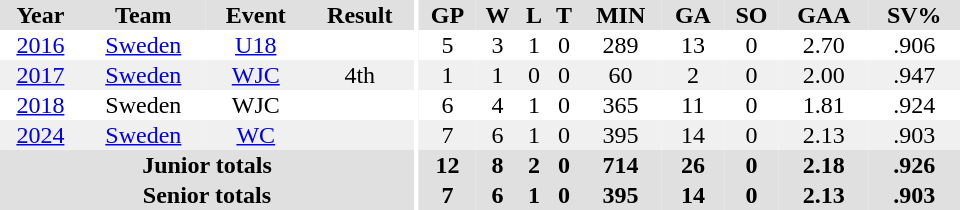<table border="0" cellpadding="1" cellspacing="0" ID="Table3" style="text-align:center; width:40em">
<tr ALIGN="center" bgcolor="#e0e0e0">
<th>Year</th>
<th>Team</th>
<th>Event</th>
<th>Result</th>
<th rowspan="99" bgcolor="#fff"></th>
<th>GP</th>
<th>W</th>
<th>L</th>
<th>T</th>
<th>MIN</th>
<th>GA</th>
<th>SO</th>
<th>GAA</th>
<th>SV%</th>
</tr>
<tr>
<td><a href='#'>2016</a></td>
<td><a href='#'>Sweden</a></td>
<td><a href='#'>U18</a></td>
<td></td>
<td>5</td>
<td>3</td>
<td>1</td>
<td>0</td>
<td>289</td>
<td>13</td>
<td>0</td>
<td>2.70</td>
<td>.906</td>
</tr>
<tr bgcolor=#f0f0f0>
<td><a href='#'>2017</a></td>
<td><a href='#'>Sweden</a></td>
<td><a href='#'>WJC</a></td>
<td>4th</td>
<td>1</td>
<td>1</td>
<td>0</td>
<td>0</td>
<td>60</td>
<td>2</td>
<td>0</td>
<td>2.00</td>
<td>.947</td>
</tr>
<tr>
<td><a href='#'>2018</a></td>
<td>Sweden</td>
<td>WJC</td>
<td></td>
<td>6</td>
<td>4</td>
<td>1</td>
<td>0</td>
<td>365</td>
<td>11</td>
<td>0</td>
<td>1.81</td>
<td>.924</td>
</tr>
<tr bgcolor=#f0f0f0>
<td><a href='#'>2024</a></td>
<td><a href='#'>Sweden</a></td>
<td><a href='#'>WC</a></td>
<td></td>
<td>7</td>
<td>6</td>
<td>1</td>
<td>0</td>
<td>395</td>
<td>14</td>
<td>0</td>
<td>2.13</td>
<td>.903</td>
</tr>
<tr bgcolor=#e0e0e0>
<th colspan="4">Junior totals</th>
<th>12</th>
<th>8</th>
<th>2</th>
<th>0</th>
<th>714</th>
<th>26</th>
<th>0</th>
<th>2.18</th>
<th>.926</th>
</tr>
<tr bgcolor=#e0e0e0>
<th colspan="4">Senior totals</th>
<th>7</th>
<th>6</th>
<th>1</th>
<th>0</th>
<th>395</th>
<th>14</th>
<th>0</th>
<th>2.13</th>
<th>.903</th>
</tr>
</table>
